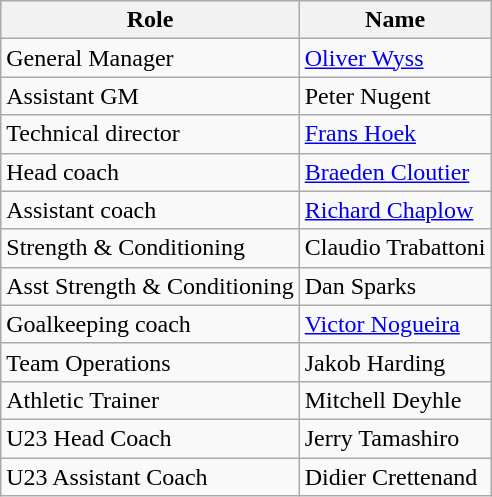<table class="wikitable">
<tr>
<th>Role</th>
<th>Name</th>
</tr>
<tr>
<td>General Manager</td>
<td><a href='#'>Oliver Wyss</a></td>
</tr>
<tr>
<td>Assistant GM</td>
<td>Peter Nugent</td>
</tr>
<tr>
<td>Technical director</td>
<td><a href='#'>Frans Hoek</a></td>
</tr>
<tr>
<td>Head coach</td>
<td><a href='#'>Braeden Cloutier</a></td>
</tr>
<tr>
<td>Assistant coach</td>
<td><a href='#'>Richard Chaplow</a></td>
</tr>
<tr>
<td>Strength & Conditioning</td>
<td>Claudio Trabattoni</td>
</tr>
<tr>
<td>Asst Strength & Conditioning</td>
<td>Dan Sparks</td>
</tr>
<tr>
<td>Goalkeeping coach</td>
<td><a href='#'>Victor Nogueira</a></td>
</tr>
<tr>
<td>Team Operations</td>
<td>Jakob Harding</td>
</tr>
<tr>
<td>Athletic Trainer</td>
<td>Mitchell Deyhle</td>
</tr>
<tr>
<td>U23 Head Coach</td>
<td>Jerry Tamashiro</td>
</tr>
<tr>
<td>U23 Assistant Coach</td>
<td>Didier Crettenand</td>
</tr>
</table>
